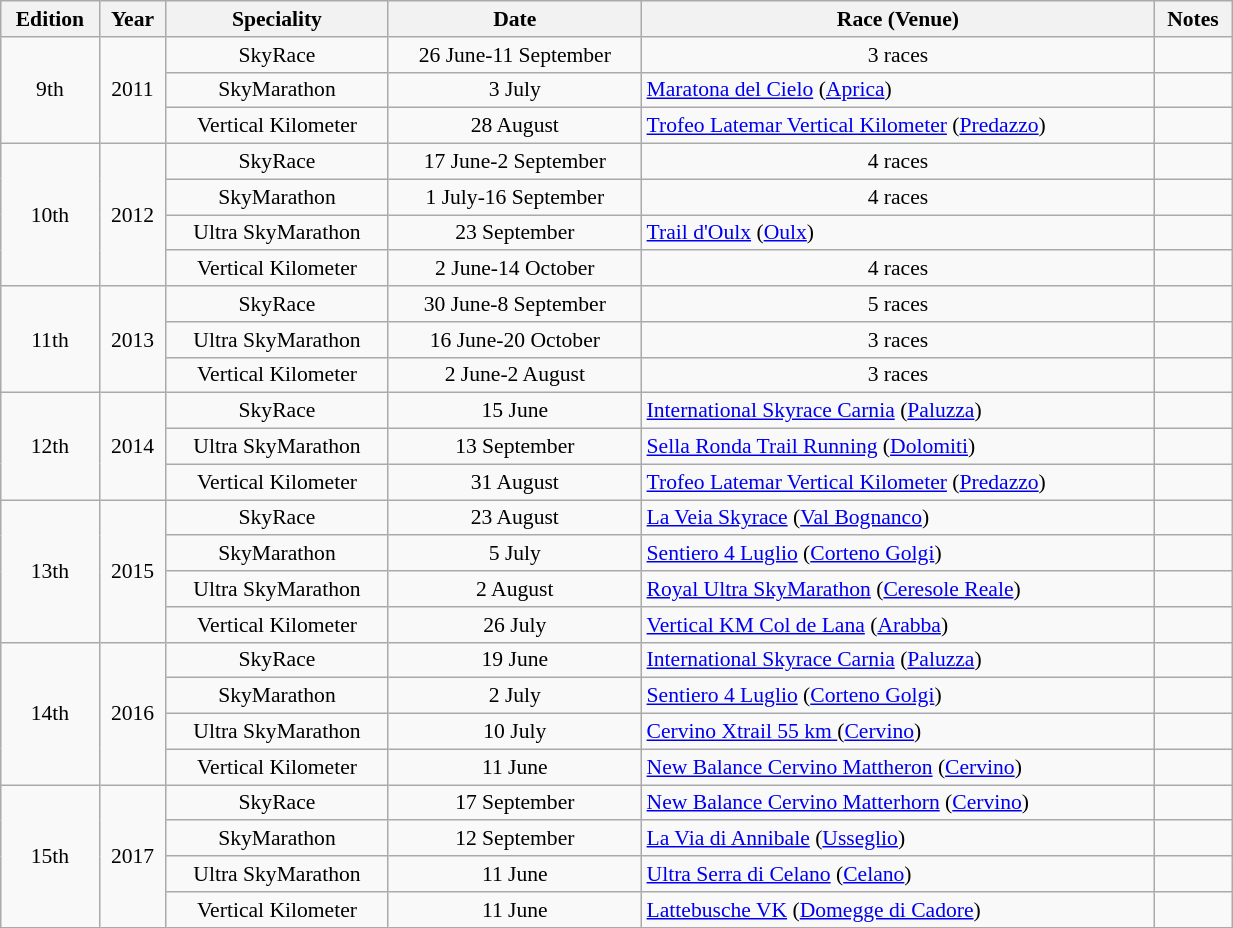<table class="wikitable" style="width:65%; font-size:90%; text-align:center;">
<tr>
<th>Edition</th>
<th>Year</th>
<th>Speciality</th>
<th>Date</th>
<th>Race (Venue)</th>
<th>Notes</th>
</tr>
<tr>
<td rowspan=3>9th</td>
<td rowspan=3>2011</td>
<td>SkyRace</td>
<td>26 June-11 September</td>
<td>3 races</td>
<td></td>
</tr>
<tr>
<td>SkyMarathon</td>
<td>3 July</td>
<td align=left><a href='#'>Maratona del Cielo</a> (<a href='#'>Aprica</a>)</td>
<td></td>
</tr>
<tr>
<td>Vertical Kilometer</td>
<td>28 August</td>
<td align=left><a href='#'>Trofeo Latemar Vertical Kilometer</a> (<a href='#'>Predazzo</a>)</td>
<td></td>
</tr>
<tr>
<td rowspan=4>10th</td>
<td rowspan=4>2012</td>
<td>SkyRace</td>
<td>17 June-2 September</td>
<td>4 races</td>
<td></td>
</tr>
<tr>
<td>SkyMarathon</td>
<td>1 July-16 September</td>
<td>4 races</td>
<td></td>
</tr>
<tr>
<td>Ultra SkyMarathon</td>
<td>23 September</td>
<td align=left><a href='#'>Trail d'Oulx</a> (<a href='#'>Oulx</a>)</td>
<td></td>
</tr>
<tr>
<td>Vertical Kilometer</td>
<td>2 June-14 October</td>
<td>4 races</td>
<td></td>
</tr>
<tr>
<td rowspan=3>11th</td>
<td rowspan=3>2013</td>
<td>SkyRace</td>
<td>30 June-8 September</td>
<td>5 races</td>
<td></td>
</tr>
<tr>
<td>Ultra SkyMarathon</td>
<td>16 June-20 October</td>
<td>3 races</td>
<td></td>
</tr>
<tr>
<td>Vertical Kilometer</td>
<td>2 June-2 August</td>
<td>3 races</td>
<td></td>
</tr>
<tr>
<td rowspan=3>12th</td>
<td rowspan=3>2014</td>
<td>SkyRace</td>
<td>15 June</td>
<td align=left><a href='#'>International Skyrace Carnia</a> (<a href='#'>Paluzza</a>)</td>
<td></td>
</tr>
<tr>
<td>Ultra SkyMarathon</td>
<td>13 September</td>
<td align=left><a href='#'>Sella Ronda Trail Running</a> (<a href='#'>Dolomiti</a>)</td>
<td></td>
</tr>
<tr>
<td>Vertical Kilometer</td>
<td>31 August</td>
<td align=left><a href='#'>Trofeo Latemar Vertical Kilometer</a> (<a href='#'>Predazzo</a>)</td>
<td></td>
</tr>
<tr>
<td rowspan=4>13th</td>
<td rowspan=4>2015</td>
<td>SkyRace</td>
<td>23 August</td>
<td align=left><a href='#'>La Veia Skyrace</a> (<a href='#'>Val Bognanco</a>)</td>
<td></td>
</tr>
<tr>
<td>SkyMarathon</td>
<td>5 July</td>
<td align=left><a href='#'>Sentiero 4 Luglio</a> (<a href='#'>Corteno Golgi</a>)</td>
<td></td>
</tr>
<tr>
<td>Ultra SkyMarathon</td>
<td>2 August</td>
<td align=left><a href='#'>Royal Ultra SkyMarathon</a> (<a href='#'>Ceresole Reale</a>)</td>
<td></td>
</tr>
<tr>
<td>Vertical Kilometer</td>
<td>26 July</td>
<td align=left><a href='#'>Vertical KM Col de Lana</a> (<a href='#'>Arabba</a>)</td>
<td></td>
</tr>
<tr>
<td rowspan=4>14th</td>
<td rowspan=4>2016</td>
<td>SkyRace</td>
<td>19 June</td>
<td align=left><a href='#'>International Skyrace Carnia</a> (<a href='#'>Paluzza</a>)</td>
<td></td>
</tr>
<tr>
<td>SkyMarathon</td>
<td>2 July</td>
<td align=left><a href='#'>Sentiero 4 Luglio</a> (<a href='#'>Corteno Golgi</a>)</td>
<td></td>
</tr>
<tr>
<td>Ultra SkyMarathon</td>
<td>10 July</td>
<td align=left><a href='#'>Cervino Xtrail 55 km </a> (<a href='#'>Cervino</a>)</td>
<td></td>
</tr>
<tr>
<td>Vertical Kilometer</td>
<td>11 June</td>
<td align=left><a href='#'>New Balance Cervino Mattheron</a> (<a href='#'>Cervino</a>)</td>
<td></td>
</tr>
<tr>
<td rowspan=4>15th</td>
<td rowspan=4>2017</td>
<td>SkyRace</td>
<td>17 September</td>
<td align=left><a href='#'>New Balance Cervino Matterhorn</a> (<a href='#'>Cervino</a>)</td>
<td></td>
</tr>
<tr>
<td>SkyMarathon</td>
<td>12 September</td>
<td align=left><a href='#'>La Via di Annibale</a> (<a href='#'>Usseglio</a>)</td>
<td></td>
</tr>
<tr>
<td>Ultra SkyMarathon</td>
<td>11 June</td>
<td align=left><a href='#'>Ultra Serra di Celano</a> (<a href='#'>Celano</a>)</td>
<td></td>
</tr>
<tr>
<td>Vertical Kilometer</td>
<td>11 June</td>
<td align=left><a href='#'>Lattebusche VK</a> (<a href='#'>Domegge di Cadore</a>)</td>
<td></td>
</tr>
</table>
